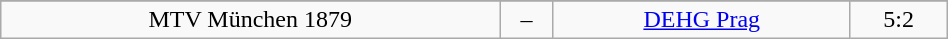<table class="wikitable" width="50%">
<tr class="hintergrundfarbe5">
</tr>
<tr align="center">
<td>MTV München 1879</td>
<td>–</td>
<td><a href='#'>DEHG Prag</a></td>
<td>5:2</td>
</tr>
</table>
